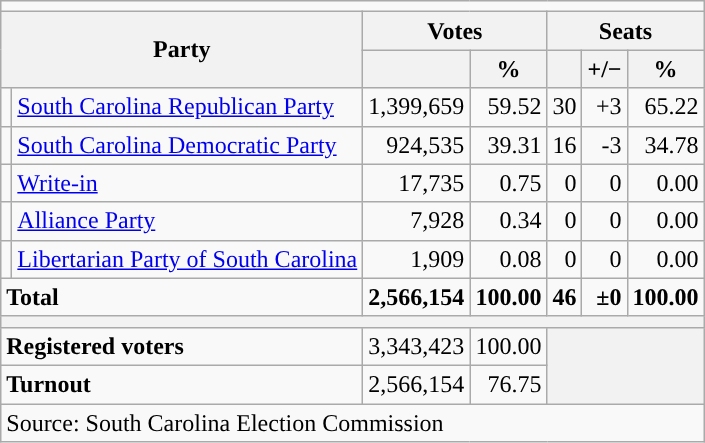<table class="wikitable">
<tr>
<td colspan="7"></td>
</tr>
<tr>
<th colspan="2" rowspan="2">Party</th>
<th colspan="2">Votes</th>
<th colspan="3">Seats</th>
</tr>
<tr>
<th></th>
<th>%</th>
<th></th>
<th>+/−</th>
<th>%</th>
</tr>
<tr>
<td style="background-color:"></td>
<td><a href='#'>South Carolina Republican Party</a></td>
<td align="right">1,399,659</td>
<td align="right">59.52</td>
<td align="right">30</td>
<td align="right">+3</td>
<td align="right">65.22</td>
</tr>
<tr>
<td style="background-color:"></td>
<td><a href='#'>South Carolina Democratic Party</a></td>
<td align="right">924,535</td>
<td align="right">39.31</td>
<td align="right">16</td>
<td align="right">-3</td>
<td align="right">34.78</td>
</tr>
<tr>
<td style="background-color:"></td>
<td><a href='#'>Write-in</a></td>
<td align="right">17,735</td>
<td align="right">0.75</td>
<td align="right">0</td>
<td align="right">0</td>
<td align="right">0.00</td>
</tr>
<tr>
<td style="background-color:"></td>
<td><a href='#'>Alliance Party</a></td>
<td align="right">7,928</td>
<td align="right">0.34</td>
<td align="right">0</td>
<td align="right">0</td>
<td align="right">0.00</td>
</tr>
<tr>
<td style="background-color:"></td>
<td><a href='#'>Libertarian Party of South Carolina</a></td>
<td align="right">1,909</td>
<td align="right">0.08</td>
<td align="right">0</td>
<td align="right">0</td>
<td align="right">0.00</td>
</tr>
<tr>
<td colspan="2"><strong>Total</strong></td>
<td align="right"><strong>2,566,154</strong></td>
<td align="right"><strong>100.00</strong></td>
<td align="right"><strong>46</strong></td>
<td align="right"><strong>±0</strong></td>
<td align="right"><strong>100.00</strong></td>
</tr>
<tr>
<th colspan="7"></th>
</tr>
<tr>
<td colspan="2"><strong>Registered voters</strong></td>
<td align="right">3,343,423</td>
<td align="right">100.00</td>
<th colspan="3" rowspan="2"></th>
</tr>
<tr>
<td colspan="2"><strong>Turnout</strong></td>
<td align="right">2,566,154</td>
<td align="right">76.75</td>
</tr>
<tr>
<td colspan="7">Source: South Carolina Election Commission</td>
</tr>
</table>
